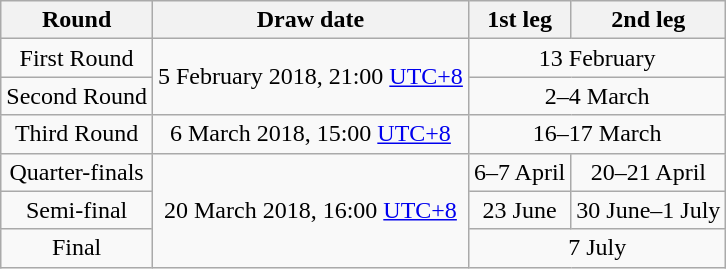<table class="wikitable" style="text-align:center">
<tr>
<th>Round</th>
<th>Draw date</th>
<th>1st leg</th>
<th>2nd leg</th>
</tr>
<tr>
<td>First Round</td>
<td rowspan="2">5 February 2018, 21:00 <a href='#'>UTC+8</a></td>
<td colspan=2>13 February</td>
</tr>
<tr>
<td>Second Round</td>
<td colspan=2>2–4 March</td>
</tr>
<tr>
<td>Third Round</td>
<td>6 March 2018, 15:00 <a href='#'>UTC+8</a></td>
<td colspan=2>16–17 March</td>
</tr>
<tr>
<td>Quarter-finals</td>
<td rowspan="3">20 March 2018, 16:00 <a href='#'>UTC+8</a></td>
<td>6–7 April</td>
<td>20–21 April</td>
</tr>
<tr>
<td>Semi-final</td>
<td>23 June</td>
<td>30 June–1 July</td>
</tr>
<tr>
<td>Final</td>
<td colspan=2>7 July</td>
</tr>
</table>
